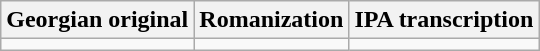<table class="wikitable">
<tr>
<th>Georgian original</th>
<th>Romanization</th>
<th>IPA transcription</th>
</tr>
<tr style="text-align:center;vertical-align:top;white-space:nowrap;">
<td></td>
<td></td>
<td></td>
</tr>
</table>
